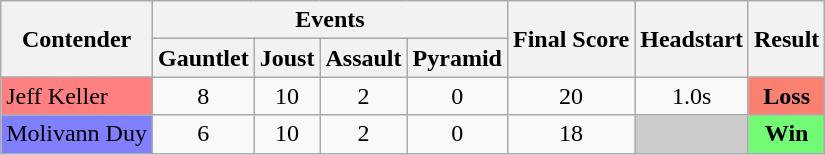<table class="wikitable" style="text-align:center;">
<tr>
<th rowspan=2>Contender</th>
<th colspan=4>Events</th>
<th rowspan=2>Final Score</th>
<th rowspan=2>Headstart</th>
<th rowspan=2>Result</th>
</tr>
<tr>
<th>Gauntlet</th>
<th>Joust</th>
<th>Assault</th>
<th>Pyramid</th>
</tr>
<tr>
<td bgcolor=#ff8080 style="text-align:left;">Jeff Keller</td>
<td>8</td>
<td>10</td>
<td>2</td>
<td>0</td>
<td>20</td>
<td>1.0s</td>
<td style="text-align:center; background:salmon;"><strong>Loss</strong></td>
</tr>
<tr>
<td bgcolor=#8080ff style="text-align:left;">Molivann Duy</td>
<td>6</td>
<td>10</td>
<td>2</td>
<td>0</td>
<td>18</td>
<td style="background:#ccc"></td>
<td style="text-align:center; background:#73fb76;"><strong>Win</strong></td>
</tr>
</table>
